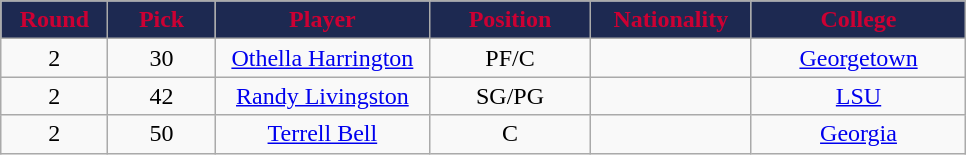<table class="wikitable sortable sortable">
<tr>
<th style="background:#1D2951; color:#C03" width="10%">Round</th>
<th style="background:#1D2951; color:#C03" width="10%">Pick</th>
<th style="background:#1D2951; color:#C03" width="20%">Player</th>
<th style="background:#1D2951; color:#C03" width="15%">Position</th>
<th style="background:#1D2951; color:#C03" width="15%">Nationality</th>
<th style="background:#1D2951; color:#C03" width="20%">College</th>
</tr>
<tr style="text-align: center">
<td>2</td>
<td>30</td>
<td><a href='#'>Othella Harrington</a></td>
<td>PF/C</td>
<td></td>
<td><a href='#'>Georgetown</a></td>
</tr>
<tr style="text-align: center">
<td>2</td>
<td>42</td>
<td><a href='#'>Randy Livingston</a></td>
<td>SG/PG</td>
<td></td>
<td><a href='#'>LSU</a></td>
</tr>
<tr style="text-align: center">
<td>2</td>
<td>50</td>
<td><a href='#'>Terrell Bell</a></td>
<td>C</td>
<td></td>
<td><a href='#'>Georgia</a></td>
</tr>
</table>
